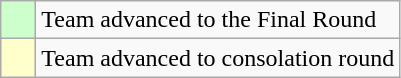<table class="wikitable">
<tr>
<td style="background: #ccffcc;">    </td>
<td>Team advanced to the Final Round</td>
</tr>
<tr>
<td style="background: #ffffcc;">    </td>
<td>Team advanced to consolation round</td>
</tr>
</table>
